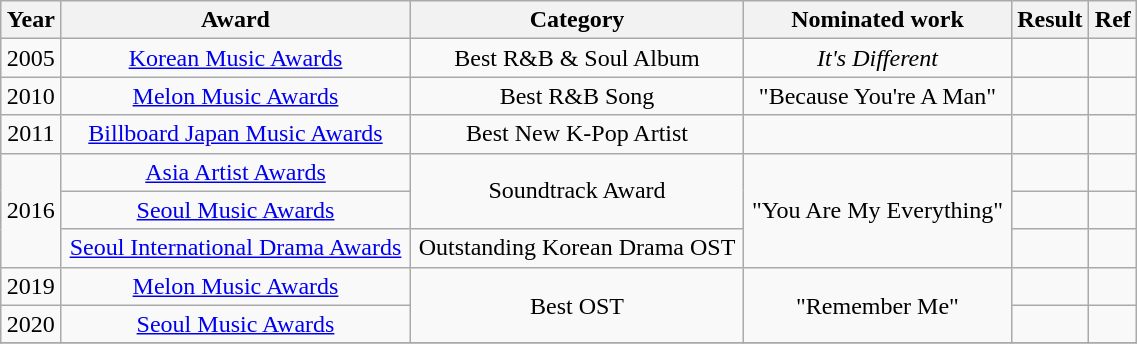<table class="wikitable plainrowheaders" style="text-align:center; width:60%">
<tr>
<th>Year</th>
<th>Award</th>
<th>Category</th>
<th>Nominated work</th>
<th>Result</th>
<th>Ref</th>
</tr>
<tr>
<td>2005</td>
<td><a href='#'>Korean Music Awards</a></td>
<td>Best R&B & Soul Album</td>
<td><em>It's Different</em></td>
<td></td>
<td></td>
</tr>
<tr>
<td>2010</td>
<td><a href='#'>Melon Music Awards</a></td>
<td>Best R&B Song</td>
<td>"Because You're A Man"</td>
<td></td>
<td></td>
</tr>
<tr>
<td>2011</td>
<td><a href='#'>Billboard Japan Music Awards</a></td>
<td>Best New K-Pop Artist</td>
<td></td>
<td></td>
<td></td>
</tr>
<tr>
<td rowspan="3">2016</td>
<td><a href='#'>Asia Artist Awards</a></td>
<td rowspan="2">Soundtrack Award</td>
<td rowspan="3">"You Are My Everything"</td>
<td></td>
<td></td>
</tr>
<tr>
<td><a href='#'>Seoul Music Awards</a></td>
<td></td>
<td></td>
</tr>
<tr>
<td><a href='#'>Seoul International Drama Awards</a></td>
<td>Outstanding Korean Drama OST</td>
<td></td>
<td></td>
</tr>
<tr>
<td>2019</td>
<td><a href='#'>Melon Music Awards</a></td>
<td rowspan="2">Best OST</td>
<td rowspan="2">"Remember Me"</td>
<td></td>
<td></td>
</tr>
<tr>
<td>2020</td>
<td><a href='#'>Seoul Music Awards</a></td>
<td></td>
<td></td>
</tr>
<tr>
</tr>
</table>
